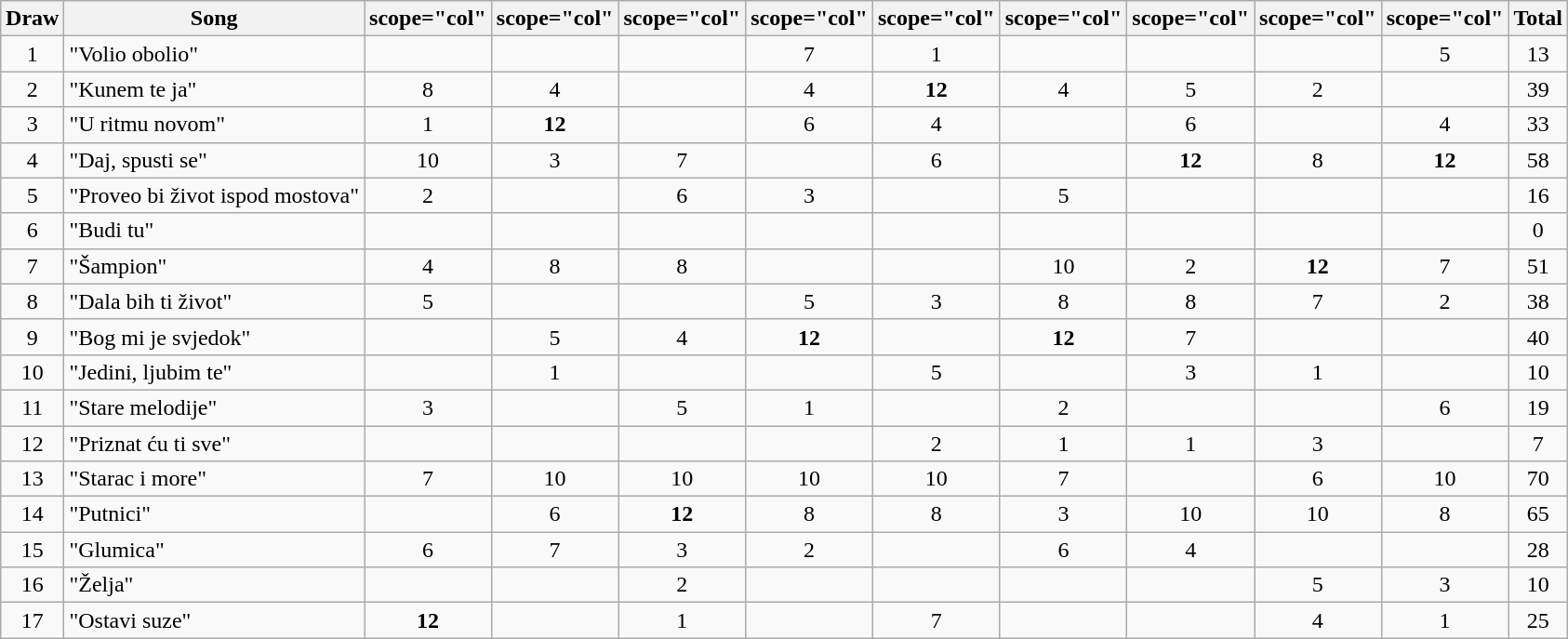<table class="wikitable plainrowheaders" style="margin: 1em auto 1em auto; text-align:center">
<tr>
<th>Draw</th>
<th>Song</th>
<th>scope="col" </th>
<th>scope="col" </th>
<th>scope="col" </th>
<th>scope="col" </th>
<th>scope="col" </th>
<th>scope="col" </th>
<th>scope="col" </th>
<th>scope="col" </th>
<th>scope="col" </th>
<th>Total</th>
</tr>
<tr>
<td>1</td>
<td align=left>"Volio obolio"</td>
<td></td>
<td></td>
<td></td>
<td>7</td>
<td>1</td>
<td></td>
<td></td>
<td></td>
<td>5</td>
<td>13</td>
</tr>
<tr>
<td>2</td>
<td align=left>"Kunem te ja"</td>
<td>8</td>
<td>4</td>
<td></td>
<td>4</td>
<td><strong>12</strong></td>
<td>4</td>
<td>5</td>
<td>2</td>
<td></td>
<td>39</td>
</tr>
<tr>
<td>3</td>
<td align=left>"U ritmu novom"</td>
<td>1</td>
<td><strong>12</strong></td>
<td></td>
<td>6</td>
<td>4</td>
<td></td>
<td>6</td>
<td></td>
<td>4</td>
<td>33</td>
</tr>
<tr>
<td>4</td>
<td align=left>"Daj, spusti se"</td>
<td>10</td>
<td>3</td>
<td>7</td>
<td></td>
<td>6</td>
<td></td>
<td><strong>12</strong></td>
<td>8</td>
<td><strong>12</strong></td>
<td>58</td>
</tr>
<tr>
<td>5</td>
<td align=left>"Proveo bi život ispod mostova"</td>
<td>2</td>
<td></td>
<td>6</td>
<td>3</td>
<td></td>
<td>5</td>
<td></td>
<td></td>
<td></td>
<td>16</td>
</tr>
<tr>
<td>6</td>
<td align=left>"Budi tu"</td>
<td></td>
<td></td>
<td></td>
<td></td>
<td></td>
<td></td>
<td></td>
<td></td>
<td></td>
<td>0</td>
</tr>
<tr>
<td>7</td>
<td align=left>"Šampion"</td>
<td>4</td>
<td>8</td>
<td>8</td>
<td></td>
<td></td>
<td>10</td>
<td>2</td>
<td><strong>12</strong></td>
<td>7</td>
<td>51</td>
</tr>
<tr>
<td>8</td>
<td align=left>"Dala bih ti život"</td>
<td>5</td>
<td></td>
<td></td>
<td>5</td>
<td>3</td>
<td>8</td>
<td>8</td>
<td>7</td>
<td>2</td>
<td>38</td>
</tr>
<tr>
<td>9</td>
<td align=left>"Bog mi je svjedok"</td>
<td></td>
<td>5</td>
<td>4</td>
<td><strong>12</strong></td>
<td></td>
<td><strong>12</strong></td>
<td>7</td>
<td></td>
<td></td>
<td>40</td>
</tr>
<tr>
<td>10</td>
<td align=left>"Jedini, ljubim te"</td>
<td></td>
<td>1</td>
<td></td>
<td></td>
<td>5</td>
<td></td>
<td>3</td>
<td>1</td>
<td></td>
<td>10</td>
</tr>
<tr>
<td>11</td>
<td align=left>"Stare melodije"</td>
<td>3</td>
<td></td>
<td>5</td>
<td>1</td>
<td></td>
<td>2</td>
<td></td>
<td></td>
<td>6</td>
<td>19</td>
</tr>
<tr>
<td>12</td>
<td align=left>"Priznat ću ti sve"</td>
<td></td>
<td></td>
<td></td>
<td></td>
<td>2</td>
<td>1</td>
<td>1</td>
<td>3</td>
<td></td>
<td>7</td>
</tr>
<tr>
<td>13</td>
<td align="left">"Starac i more"</td>
<td>7</td>
<td>10</td>
<td>10</td>
<td>10</td>
<td>10</td>
<td>7</td>
<td></td>
<td>6</td>
<td>10</td>
<td>70</td>
</tr>
<tr>
<td>14</td>
<td align="left">"Putnici"</td>
<td></td>
<td>6</td>
<td><strong>12</strong></td>
<td>8</td>
<td>8</td>
<td>3</td>
<td>10</td>
<td>10</td>
<td>8</td>
<td>65</td>
</tr>
<tr>
<td>15</td>
<td align="left">"Glumica"</td>
<td>6</td>
<td>7</td>
<td>3</td>
<td>2</td>
<td></td>
<td>6</td>
<td>4</td>
<td></td>
<td></td>
<td>28</td>
</tr>
<tr>
<td>16</td>
<td align="left">"Želja"</td>
<td></td>
<td></td>
<td>2</td>
<td></td>
<td></td>
<td></td>
<td></td>
<td>5</td>
<td>3</td>
<td>10</td>
</tr>
<tr>
<td>17</td>
<td align="left">"Ostavi suze"</td>
<td><strong>12</strong></td>
<td></td>
<td>1</td>
<td></td>
<td>7</td>
<td></td>
<td></td>
<td>4</td>
<td>1</td>
<td>25</td>
</tr>
</table>
